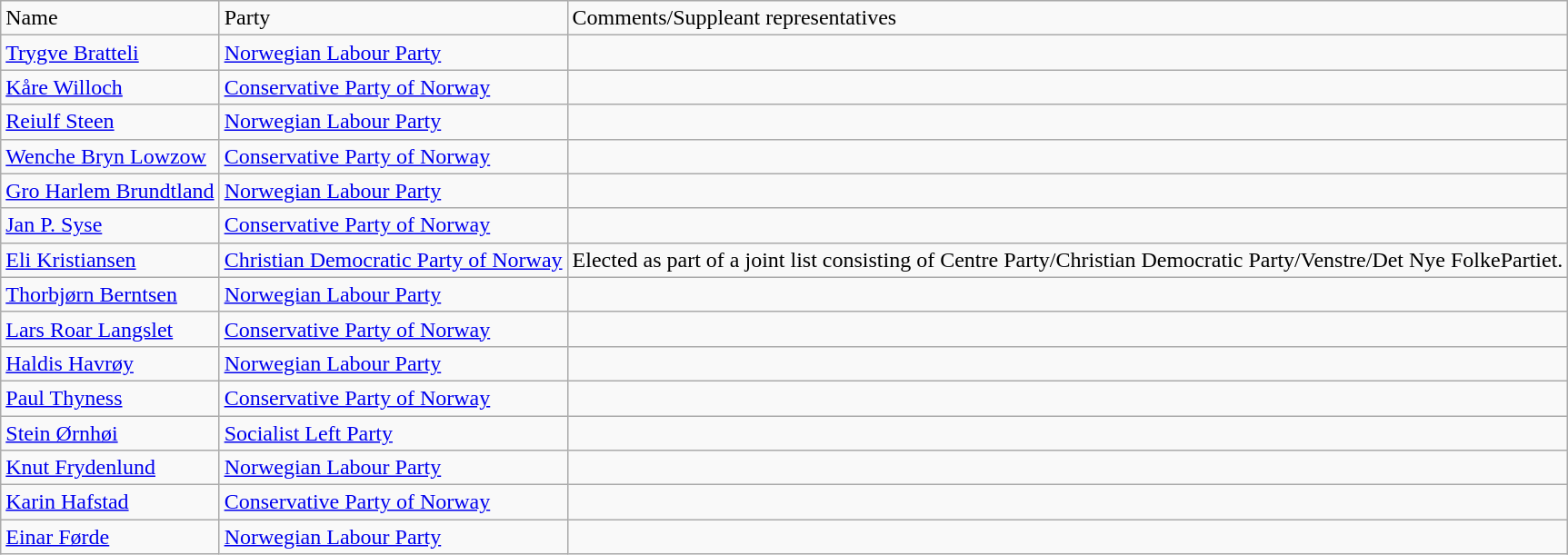<table class="wikitable">
<tr>
<td>Name</td>
<td>Party</td>
<td>Comments/Suppleant representatives</td>
</tr>
<tr>
<td><a href='#'>Trygve Bratteli</a></td>
<td><a href='#'>Norwegian Labour Party</a></td>
<td></td>
</tr>
<tr>
<td><a href='#'>Kåre Willoch</a></td>
<td><a href='#'>Conservative Party of Norway</a></td>
<td></td>
</tr>
<tr>
<td><a href='#'>Reiulf Steen</a></td>
<td><a href='#'>Norwegian Labour Party</a></td>
<td></td>
</tr>
<tr>
<td><a href='#'>Wenche Bryn Lowzow</a></td>
<td><a href='#'>Conservative Party of Norway</a></td>
<td></td>
</tr>
<tr>
<td><a href='#'>Gro Harlem Brundtland</a></td>
<td><a href='#'>Norwegian Labour Party</a></td>
<td></td>
</tr>
<tr>
<td><a href='#'>Jan P. Syse</a></td>
<td><a href='#'>Conservative Party of Norway</a></td>
<td></td>
</tr>
<tr>
<td><a href='#'>Eli Kristiansen</a></td>
<td><a href='#'>Christian Democratic Party of Norway</a></td>
<td>Elected as part of a joint list consisting of Centre Party/Christian Democratic Party/Venstre/Det Nye FolkePartiet.</td>
</tr>
<tr>
<td><a href='#'>Thorbjørn Berntsen</a></td>
<td><a href='#'>Norwegian Labour Party</a></td>
<td></td>
</tr>
<tr>
<td><a href='#'>Lars Roar Langslet</a></td>
<td><a href='#'>Conservative Party of Norway</a></td>
<td></td>
</tr>
<tr>
<td><a href='#'>Haldis Havrøy</a></td>
<td><a href='#'>Norwegian Labour Party</a></td>
<td></td>
</tr>
<tr>
<td><a href='#'>Paul Thyness</a></td>
<td><a href='#'>Conservative Party of Norway</a></td>
<td></td>
</tr>
<tr>
<td><a href='#'>Stein Ørnhøi</a></td>
<td><a href='#'>Socialist Left Party</a></td>
<td></td>
</tr>
<tr>
<td><a href='#'>Knut Frydenlund</a></td>
<td><a href='#'>Norwegian Labour Party</a></td>
<td></td>
</tr>
<tr>
<td><a href='#'>Karin Hafstad</a></td>
<td><a href='#'>Conservative Party of Norway</a></td>
<td></td>
</tr>
<tr>
<td><a href='#'>Einar Førde</a></td>
<td><a href='#'>Norwegian Labour Party</a></td>
<td></td>
</tr>
</table>
